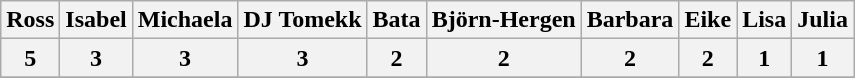<table class="wikitable">
<tr>
<th>Ross</th>
<th>Isabel</th>
<th>Michaela</th>
<th>DJ Tomekk</th>
<th>Bata</th>
<th>Björn-Hergen</th>
<th>Barbara</th>
<th>Eike</th>
<th>Lisa</th>
<th>Julia</th>
</tr>
<tr>
<th>5</th>
<th>3</th>
<th>3</th>
<th>3</th>
<th>2</th>
<th>2</th>
<th>2</th>
<th>2</th>
<th>1</th>
<th>1</th>
</tr>
<tr>
</tr>
</table>
